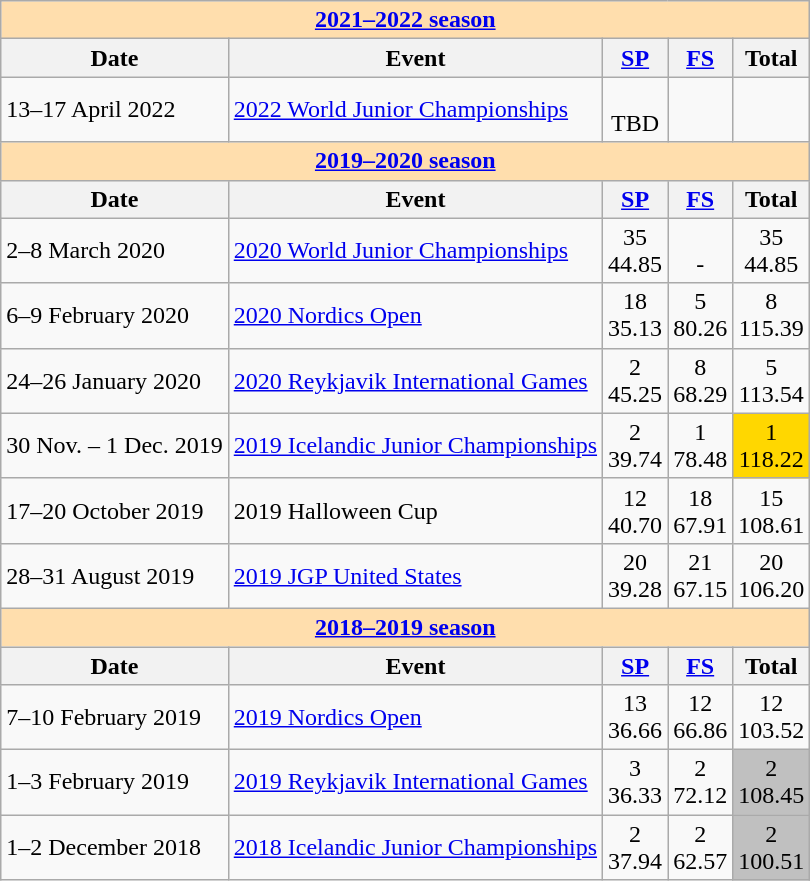<table class="wikitable">
<tr>
<td style="background-color: #ffdead; " colspan=5 align=center><a href='#'><strong>2021–2022 season</strong></a></td>
</tr>
<tr>
<th>Date</th>
<th>Event</th>
<th><a href='#'>SP</a></th>
<th><a href='#'>FS</a></th>
<th>Total</th>
</tr>
<tr>
<td>13–17 April 2022</td>
<td><a href='#'>2022 World Junior Championships</a></td>
<td align=center><br> TBD</td>
<td align=center><br></td>
<td align=center><br></td>
</tr>
<tr>
<td style="background-color: #ffdead; " colspan=5 align=center><a href='#'><strong>2019–2020 season</strong></a></td>
</tr>
<tr>
<th>Date</th>
<th>Event</th>
<th><a href='#'>SP</a></th>
<th><a href='#'>FS</a></th>
<th>Total</th>
</tr>
<tr>
<td>2–8 March 2020</td>
<td><a href='#'>2020 World Junior Championships</a></td>
<td align=center>35 <br> 44.85</td>
<td align=center><br> -</td>
<td align=center>35 <br> 44.85</td>
</tr>
<tr>
<td>6–9 February 2020</td>
<td><a href='#'>2020 Nordics Open</a></td>
<td align=center>18 <br> 35.13</td>
<td align=center>5 <br> 80.26</td>
<td align=center>8 <br> 115.39</td>
</tr>
<tr>
<td>24–26 January 2020</td>
<td><a href='#'>2020 Reykjavik International Games</a></td>
<td align=center>2 <br> 45.25</td>
<td align=center>8 <br> 68.29</td>
<td align=center>5 <br> 113.54</td>
</tr>
<tr>
<td>30 Nov. – 1 Dec. 2019</td>
<td><a href='#'>2019 Icelandic Junior Championships</a></td>
<td align=center>2 <br> 39.74</td>
<td align=center>1 <br> 78.48</td>
<td align=center bgcolor=gold>1 <br> 118.22</td>
</tr>
<tr>
<td>17–20 October 2019</td>
<td>2019 Halloween Cup</td>
<td align=center>12 <br> 40.70</td>
<td align=center>18 <br> 67.91</td>
<td align=center>15 <br> 108.61</td>
</tr>
<tr>
<td>28–31 August 2019</td>
<td><a href='#'>2019 JGP United States</a></td>
<td align=center>20 <br> 39.28</td>
<td align=center>21 <br> 67.15</td>
<td align=center>20 <br> 106.20</td>
</tr>
<tr>
<td style="background-color: #ffdead; " colspan=5 align=center><a href='#'><strong>2018–2019 season</strong></a></td>
</tr>
<tr>
<th>Date</th>
<th>Event</th>
<th><a href='#'>SP</a></th>
<th><a href='#'>FS</a></th>
<th>Total</th>
</tr>
<tr>
<td>7–10 February 2019</td>
<td><a href='#'>2019 Nordics Open</a></td>
<td align=center>13 <br> 36.66</td>
<td align=center>12 <br> 66.86</td>
<td align=center>12 <br> 103.52</td>
</tr>
<tr>
<td>1–3 February 2019</td>
<td><a href='#'>2019 Reykjavik International Games</a></td>
<td align=center>3 <br> 36.33</td>
<td align=center>2 <br> 72.12</td>
<td align=center bgcolor=silver>2 <br> 108.45</td>
</tr>
<tr>
<td>1–2 December 2018</td>
<td><a href='#'>2018 Icelandic Junior Championships</a></td>
<td align=center>2 <br> 37.94</td>
<td align=center>2 <br> 62.57</td>
<td align=center bgcolor=silver>2 <br> 100.51</td>
</tr>
</table>
